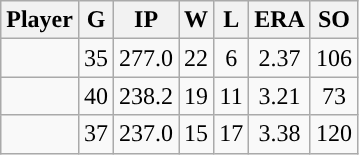<table class="wikitable sortable" style="text-align:center;">
<tr>
<th>Player</th>
<th>G</th>
<th>IP</th>
<th>W</th>
<th>L</th>
<th>ERA</th>
<th>SO</th>
</tr>
<tr>
<td></td>
<td>35</td>
<td>277.0</td>
<td>22</td>
<td>6</td>
<td>2.37</td>
<td>106</td>
</tr>
<tr>
<td></td>
<td>40</td>
<td>238.2</td>
<td>19</td>
<td>11</td>
<td>3.21</td>
<td>73</td>
</tr>
<tr>
<td></td>
<td>37</td>
<td>237.0</td>
<td>15</td>
<td>17</td>
<td>3.38</td>
<td>120</td>
</tr>
</table>
